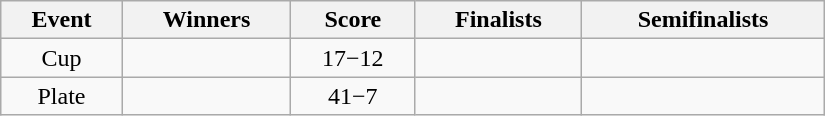<table class="wikitable" width=550 style="text-align: center">
<tr>
<th>Event</th>
<th>Winners</th>
<th>Score</th>
<th>Finalists</th>
<th>Semifinalists</th>
</tr>
<tr>
<td>Cup</td>
<td align=left></td>
<td>17−12</td>
<td align=left></td>
<td align=left><br></td>
</tr>
<tr>
<td>Plate</td>
<td align=left></td>
<td>41−7</td>
<td align=left></td>
<td align=left><br></td>
</tr>
</table>
